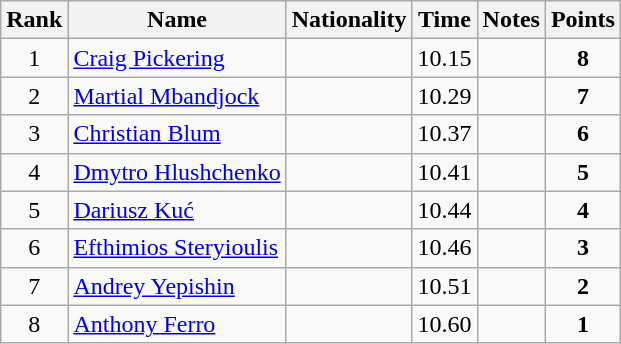<table class="wikitable sortable" style="text-align:center">
<tr>
<th>Rank</th>
<th>Name</th>
<th>Nationality</th>
<th>Time</th>
<th>Notes</th>
<th>Points</th>
</tr>
<tr>
<td>1</td>
<td align=left><a href='#'>Craig Pickering</a></td>
<td align=left></td>
<td>10.15</td>
<td></td>
<td><strong>8</strong></td>
</tr>
<tr>
<td>2</td>
<td align=left><a href='#'>Martial Mbandjock</a></td>
<td align=left></td>
<td>10.29</td>
<td></td>
<td><strong>7</strong></td>
</tr>
<tr>
<td>3</td>
<td align=left><a href='#'>Christian Blum</a></td>
<td align=left></td>
<td>10.37</td>
<td></td>
<td><strong>6</strong></td>
</tr>
<tr>
<td>4</td>
<td align=left><a href='#'>Dmytro Hlushchenko</a></td>
<td align=left></td>
<td>10.41</td>
<td></td>
<td><strong>5</strong></td>
</tr>
<tr>
<td>5</td>
<td align=left><a href='#'>Dariusz Kuć</a></td>
<td align=left></td>
<td>10.44</td>
<td></td>
<td><strong>4</strong></td>
</tr>
<tr>
<td>6</td>
<td align=left><a href='#'>Efthimios Steryioulis</a></td>
<td align=left></td>
<td>10.46</td>
<td></td>
<td><strong>3</strong></td>
</tr>
<tr>
<td>7</td>
<td align=left><a href='#'>Andrey Yepishin</a></td>
<td align=left></td>
<td>10.51</td>
<td></td>
<td><strong>2</strong></td>
</tr>
<tr>
<td>8</td>
<td align=left><a href='#'>Anthony Ferro</a></td>
<td align=left></td>
<td>10.60</td>
<td></td>
<td><strong>1</strong></td>
</tr>
</table>
